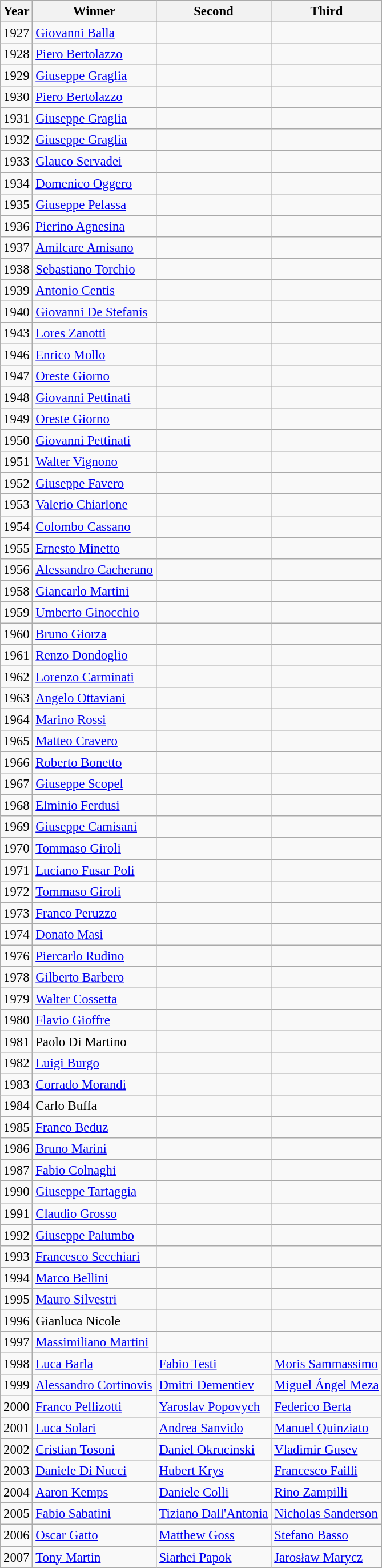<table class="wikitable" style="font-size:95%">
<tr>
<th>Year</th>
<th>Winner</th>
<th>Second</th>
<th>Third</th>
</tr>
<tr>
<td>1927</td>
<td> <a href='#'>Giovanni Balla</a></td>
<td></td>
<td></td>
</tr>
<tr>
<td>1928</td>
<td> <a href='#'>Piero Bertolazzo</a></td>
<td></td>
<td></td>
</tr>
<tr>
<td>1929</td>
<td> <a href='#'>Giuseppe Graglia</a></td>
<td></td>
<td></td>
</tr>
<tr>
<td>1930</td>
<td> <a href='#'>Piero Bertolazzo</a></td>
<td></td>
<td></td>
</tr>
<tr>
<td>1931</td>
<td> <a href='#'>Giuseppe Graglia</a></td>
<td></td>
<td></td>
</tr>
<tr>
<td>1932</td>
<td> <a href='#'>Giuseppe Graglia</a></td>
<td></td>
<td></td>
</tr>
<tr>
<td>1933</td>
<td> <a href='#'>Glauco Servadei</a></td>
<td></td>
<td></td>
</tr>
<tr>
<td>1934</td>
<td> <a href='#'>Domenico Oggero</a></td>
<td></td>
<td></td>
</tr>
<tr>
<td>1935</td>
<td> <a href='#'>Giuseppe Pelassa</a></td>
<td></td>
<td></td>
</tr>
<tr>
<td>1936</td>
<td> <a href='#'>Pierino Agnesina</a></td>
<td></td>
<td></td>
</tr>
<tr>
<td>1937</td>
<td> <a href='#'>Amilcare Amisano</a></td>
<td></td>
<td></td>
</tr>
<tr>
<td>1938</td>
<td> <a href='#'>Sebastiano Torchio</a></td>
<td></td>
<td></td>
</tr>
<tr>
<td>1939</td>
<td> <a href='#'>Antonio Centis</a></td>
<td></td>
<td></td>
</tr>
<tr>
<td>1940</td>
<td> <a href='#'>Giovanni De Stefanis</a></td>
<td></td>
<td></td>
</tr>
<tr>
<td>1943</td>
<td> <a href='#'>Lores Zanotti</a></td>
<td></td>
<td></td>
</tr>
<tr>
<td>1946</td>
<td> <a href='#'>Enrico Mollo</a></td>
<td></td>
<td></td>
</tr>
<tr>
<td>1947</td>
<td> <a href='#'>Oreste Giorno</a></td>
<td></td>
<td></td>
</tr>
<tr>
<td>1948</td>
<td> <a href='#'>Giovanni Pettinati</a></td>
<td></td>
<td></td>
</tr>
<tr>
<td>1949</td>
<td> <a href='#'>Oreste Giorno</a></td>
<td></td>
<td></td>
</tr>
<tr>
<td>1950</td>
<td> <a href='#'>Giovanni Pettinati</a></td>
<td></td>
<td></td>
</tr>
<tr>
<td>1951</td>
<td> <a href='#'>Walter Vignono</a></td>
<td></td>
<td></td>
</tr>
<tr>
<td>1952</td>
<td> <a href='#'>Giuseppe Favero</a></td>
<td></td>
<td></td>
</tr>
<tr>
<td>1953</td>
<td> <a href='#'>Valerio Chiarlone</a></td>
<td></td>
<td></td>
</tr>
<tr>
<td>1954</td>
<td> <a href='#'>Colombo Cassano</a></td>
<td></td>
<td></td>
</tr>
<tr>
<td>1955</td>
<td> <a href='#'>Ernesto Minetto</a></td>
<td></td>
<td></td>
</tr>
<tr>
<td>1956</td>
<td> <a href='#'>Alessandro Cacherano</a></td>
<td></td>
<td></td>
</tr>
<tr>
<td>1958</td>
<td> <a href='#'>Giancarlo Martini</a></td>
<td></td>
<td></td>
</tr>
<tr>
<td>1959</td>
<td> <a href='#'>Umberto Ginocchio</a></td>
<td></td>
<td></td>
</tr>
<tr>
<td>1960</td>
<td> <a href='#'>Bruno Giorza</a></td>
<td></td>
<td></td>
</tr>
<tr>
<td>1961</td>
<td> <a href='#'>Renzo Dondoglio</a></td>
<td></td>
<td></td>
</tr>
<tr>
<td>1962</td>
<td> <a href='#'>Lorenzo Carminati</a></td>
<td></td>
<td></td>
</tr>
<tr>
<td>1963</td>
<td> <a href='#'>Angelo Ottaviani</a></td>
<td></td>
<td></td>
</tr>
<tr>
<td>1964</td>
<td> <a href='#'>Marino Rossi</a></td>
<td></td>
<td></td>
</tr>
<tr>
<td>1965</td>
<td> <a href='#'>Matteo Cravero</a></td>
<td></td>
<td></td>
</tr>
<tr>
<td>1966</td>
<td> <a href='#'>Roberto Bonetto</a></td>
<td></td>
<td></td>
</tr>
<tr>
<td>1967</td>
<td> <a href='#'>Giuseppe Scopel</a></td>
<td></td>
<td></td>
</tr>
<tr>
<td>1968</td>
<td> <a href='#'>Elminio Ferdusi</a></td>
<td></td>
<td></td>
</tr>
<tr>
<td>1969</td>
<td> <a href='#'>Giuseppe Camisani</a></td>
<td></td>
<td></td>
</tr>
<tr>
<td>1970</td>
<td> <a href='#'>Tommaso Giroli</a></td>
<td></td>
<td></td>
</tr>
<tr>
<td>1971</td>
<td> <a href='#'>Luciano Fusar Poli</a></td>
<td></td>
<td></td>
</tr>
<tr>
<td>1972</td>
<td> <a href='#'>Tommaso Giroli</a></td>
<td></td>
<td></td>
</tr>
<tr>
<td>1973</td>
<td> <a href='#'>Franco Peruzzo</a></td>
<td></td>
<td></td>
</tr>
<tr>
<td>1974</td>
<td> <a href='#'>Donato Masi</a></td>
<td></td>
<td></td>
</tr>
<tr>
<td>1976</td>
<td> <a href='#'>Piercarlo Rudino</a></td>
<td></td>
<td></td>
</tr>
<tr>
<td>1978</td>
<td> <a href='#'>Gilberto Barbero</a></td>
<td></td>
<td></td>
</tr>
<tr>
<td>1979</td>
<td> <a href='#'>Walter Cossetta</a></td>
<td></td>
<td></td>
</tr>
<tr>
<td>1980</td>
<td> <a href='#'>Flavio Gioffre</a></td>
<td></td>
<td></td>
</tr>
<tr>
<td>1981</td>
<td> Paolo Di Martino</td>
<td></td>
<td></td>
</tr>
<tr>
<td>1982</td>
<td> <a href='#'>Luigi Burgo</a></td>
<td></td>
<td></td>
</tr>
<tr>
<td>1983</td>
<td> <a href='#'>Corrado Morandi</a></td>
<td></td>
<td></td>
</tr>
<tr>
<td>1984</td>
<td> Carlo Buffa</td>
<td></td>
<td></td>
</tr>
<tr>
<td>1985</td>
<td> <a href='#'>Franco Beduz</a></td>
<td></td>
<td></td>
</tr>
<tr>
<td>1986</td>
<td> <a href='#'>Bruno Marini</a></td>
<td></td>
<td></td>
</tr>
<tr>
<td>1987</td>
<td> <a href='#'>Fabio Colnaghi</a></td>
<td></td>
<td></td>
</tr>
<tr>
<td>1990</td>
<td> <a href='#'>Giuseppe Tartaggia</a></td>
<td></td>
<td></td>
</tr>
<tr>
<td>1991</td>
<td> <a href='#'>Claudio Grosso</a></td>
<td></td>
<td></td>
</tr>
<tr>
<td>1992</td>
<td> <a href='#'>Giuseppe Palumbo</a></td>
<td></td>
<td></td>
</tr>
<tr>
<td>1993</td>
<td> <a href='#'>Francesco Secchiari</a></td>
<td></td>
<td></td>
</tr>
<tr>
<td>1994</td>
<td> <a href='#'>Marco Bellini</a></td>
<td></td>
<td></td>
</tr>
<tr>
<td>1995</td>
<td> <a href='#'>Mauro Silvestri</a></td>
<td></td>
<td></td>
</tr>
<tr>
<td>1996</td>
<td> Gianluca Nicole</td>
<td></td>
<td></td>
</tr>
<tr>
<td>1997</td>
<td> <a href='#'>Massimiliano Martini</a></td>
<td></td>
<td></td>
</tr>
<tr>
<td>1998</td>
<td> <a href='#'>Luca Barla</a></td>
<td> <a href='#'>Fabio Testi</a></td>
<td> <a href='#'>Moris Sammassimo</a></td>
</tr>
<tr>
<td>1999</td>
<td> <a href='#'>Alessandro Cortinovis</a></td>
<td> <a href='#'>Dmitri Dementiev</a></td>
<td> <a href='#'>Miguel Ángel Meza</a></td>
</tr>
<tr>
<td>2000</td>
<td> <a href='#'>Franco Pellizotti</a></td>
<td> <a href='#'>Yaroslav Popovych</a></td>
<td> <a href='#'>Federico Berta</a></td>
</tr>
<tr>
<td>2001</td>
<td> <a href='#'>Luca Solari</a></td>
<td> <a href='#'>Andrea Sanvido</a></td>
<td> <a href='#'>Manuel Quinziato</a></td>
</tr>
<tr>
<td>2002</td>
<td> <a href='#'>Cristian Tosoni</a></td>
<td> <a href='#'>Daniel Okrucinski</a></td>
<td> <a href='#'>Vladimir Gusev</a></td>
</tr>
<tr>
<td>2003</td>
<td> <a href='#'>Daniele Di Nucci</a></td>
<td> <a href='#'>Hubert Krys</a></td>
<td> <a href='#'>Francesco Failli</a></td>
</tr>
<tr>
<td>2004</td>
<td> <a href='#'>Aaron Kemps</a></td>
<td> <a href='#'>Daniele Colli</a></td>
<td> <a href='#'>Rino Zampilli</a></td>
</tr>
<tr>
<td>2005</td>
<td> <a href='#'>Fabio Sabatini</a></td>
<td> <a href='#'>Tiziano Dall'Antonia</a></td>
<td> <a href='#'>Nicholas Sanderson</a></td>
</tr>
<tr>
<td>2006</td>
<td> <a href='#'>Oscar Gatto</a></td>
<td> <a href='#'>Matthew Goss</a></td>
<td> <a href='#'>Stefano Basso</a></td>
</tr>
<tr>
<td>2007</td>
<td> <a href='#'>Tony Martin</a></td>
<td> <a href='#'>Siarhei Papok</a></td>
<td> <a href='#'>Jarosław Marycz</a></td>
</tr>
</table>
